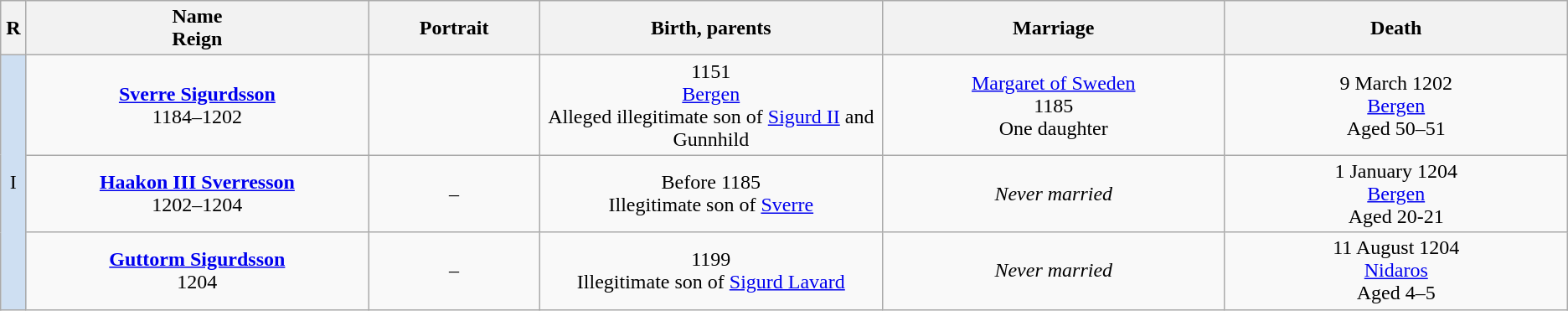<table style="text-align:center" class="wikitable">
<tr>
<th width=1%>R</th>
<th width=20%>Name<br>Reign</th>
<th width=10%>Portrait</th>
<th width=20%>Birth, parents</th>
<th width=20%>Marriage</th>
<th width=20%>Death</th>
</tr>
<tr>
<td rowspan="3" style="background-color:#CEDFF2; text-align:center">I</td>
<td><strong><a href='#'>Sverre Sigurdsson</a></strong><br>1184–1202</td>
<td></td>
<td> 1151<br><a href='#'>Bergen</a><br>Alleged illegitimate son of <a href='#'>Sigurd II</a> and Gunnhild</td>
<td><a href='#'>Margaret of Sweden</a><br>1185<br>One daughter</td>
<td>9 March 1202<br><a href='#'>Bergen</a><br>Aged 50–51</td>
</tr>
<tr>
<td><strong><a href='#'>Haakon III Sverresson</a></strong><br>1202–1204</td>
<td>–</td>
<td>Before 1185<br>Illegitimate son of <a href='#'>Sverre</a></td>
<td><em>Never married</em></td>
<td>1 January 1204<br><a href='#'>Bergen</a><br>Aged 20-21</td>
</tr>
<tr>
<td><strong><a href='#'>Guttorm Sigurdsson</a></strong><br>1204</td>
<td>–</td>
<td> 1199<br>Illegitimate son of <a href='#'>Sigurd Lavard</a></td>
<td><em>Never married</em></td>
<td>11 August 1204<br><a href='#'>Nidaros</a><br>Aged 4–5</td>
</tr>
</table>
